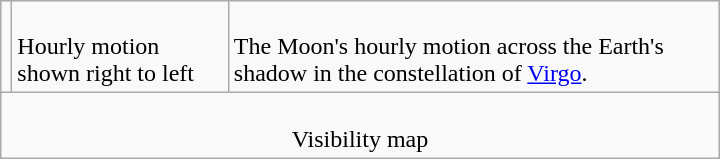<table class=wikitable width=480>
<tr>
<td></td>
<td><br>Hourly motion shown right to left</td>
<td><br>The Moon's hourly motion across the Earth's shadow in the constellation of <a href='#'>Virgo</a>.</td>
</tr>
<tr align=center>
<td colspan=3><br>Visibility map</td>
</tr>
</table>
